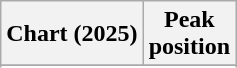<table class="wikitable sortable plainrowheaders" style="text-align:center">
<tr>
<th scope="col">Chart (2025)</th>
<th scope="col">Peak<br>position</th>
</tr>
<tr>
</tr>
<tr>
</tr>
<tr>
</tr>
<tr>
</tr>
<tr>
</tr>
<tr>
</tr>
</table>
